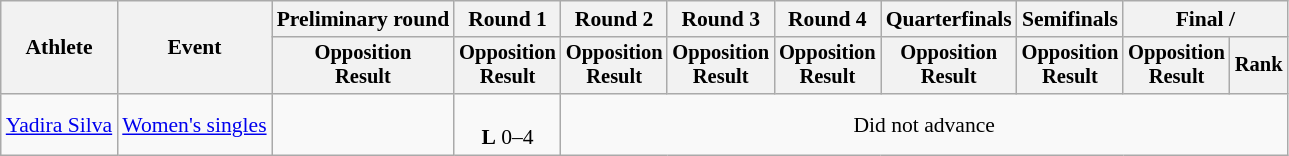<table class="wikitable" style="font-size:90%">
<tr>
<th rowspan="2">Athlete</th>
<th rowspan="2">Event</th>
<th>Preliminary round</th>
<th>Round 1</th>
<th>Round 2</th>
<th>Round 3</th>
<th>Round 4</th>
<th>Quarterfinals</th>
<th>Semifinals</th>
<th colspan=2>Final / </th>
</tr>
<tr style="font-size:95%">
<th>Opposition<br>Result</th>
<th>Opposition<br>Result</th>
<th>Opposition<br>Result</th>
<th>Opposition<br>Result</th>
<th>Opposition<br>Result</th>
<th>Opposition<br>Result</th>
<th>Opposition<br>Result</th>
<th>Opposition<br>Result</th>
<th>Rank</th>
</tr>
<tr align=center>
<td align=left><a href='#'>Yadira Silva</a></td>
<td align=left><a href='#'>Women's singles</a></td>
<td></td>
<td><br> <strong>L</strong> 0–4</td>
<td colspan=7>Did not advance</td>
</tr>
</table>
